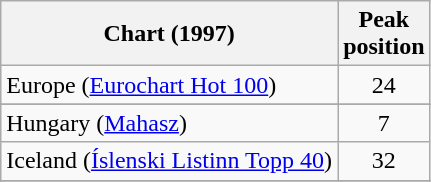<table class="wikitable sortable">
<tr>
<th>Chart (1997)</th>
<th>Peak<br>position</th>
</tr>
<tr>
<td>Europe (<a href='#'>Eurochart Hot 100</a>)</td>
<td align="center">24</td>
</tr>
<tr>
</tr>
<tr>
</tr>
<tr>
<td>Hungary (<a href='#'>Mahasz</a>)</td>
<td align="center">7</td>
</tr>
<tr>
<td>Iceland (<a href='#'>Íslenski Listinn Topp 40</a>)</td>
<td align="center">32</td>
</tr>
<tr>
</tr>
<tr>
</tr>
<tr>
</tr>
</table>
